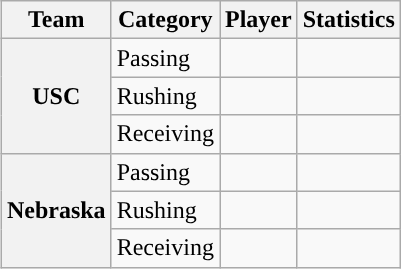<table class="wikitable" style="float:right">
<tr>
<th>Team</th>
<th>Category</th>
<th>Player</th>
<th>Statistics</th>
</tr>
<tr>
<th rowspan=3>USC</th>
<td>Passing</td>
<td></td>
<td></td>
</tr>
<tr>
<td>Rushing</td>
<td></td>
<td></td>
</tr>
<tr>
<td>Receiving</td>
<td></td>
<td></td>
</tr>
<tr>
<th rowspan=3>Nebraska</th>
<td>Passing</td>
<td></td>
<td></td>
</tr>
<tr>
<td>Rushing</td>
<td></td>
<td></td>
</tr>
<tr>
<td>Receiving</td>
<td></td>
<td></td>
</tr>
</table>
